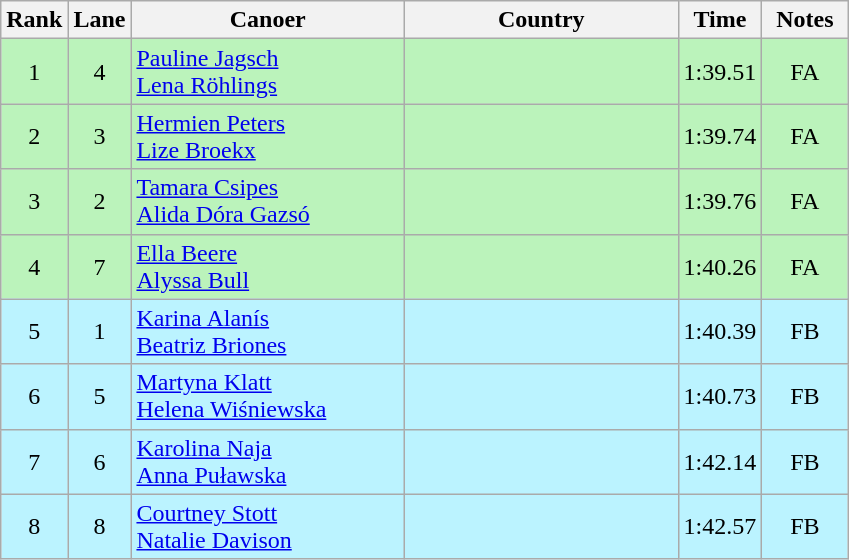<table class="wikitable sortable" style="text-align:center;">
<tr>
<th width="30">Rank</th>
<th width="30">Lane</th>
<th width="175">Canoer</th>
<th width="175">Country</th>
<th width="30">Time</th>
<th width="50">Notes</th>
</tr>
<tr bgcolor=bbf3bb>
<td>1</td>
<td>4</td>
<td align="left"><a href='#'>Pauline Jagsch</a><br><a href='#'>Lena Röhlings</a></td>
<td align="left"></td>
<td>1:39.51</td>
<td>FA</td>
</tr>
<tr bgcolor=bbf3bb>
<td>2</td>
<td>3</td>
<td align="left"><a href='#'>Hermien Peters</a><br><a href='#'>Lize Broekx</a></td>
<td align="left"></td>
<td>1:39.74</td>
<td>FA</td>
</tr>
<tr bgcolor=bbf3bb>
<td>3</td>
<td>2</td>
<td align="left"><a href='#'>Tamara Csipes</a><br><a href='#'>Alida Dóra Gazsó</a></td>
<td align="left"></td>
<td>1:39.76</td>
<td>FA</td>
</tr>
<tr bgcolor=bbf3bb>
<td>4</td>
<td>7</td>
<td align="left"><a href='#'>Ella Beere</a><br><a href='#'>Alyssa Bull</a></td>
<td align="left"></td>
<td>1:40.26</td>
<td>FA</td>
</tr>
<tr bgcolor=bbf3ff>
<td>5</td>
<td>1</td>
<td align="left"><a href='#'>Karina Alanís</a><br><a href='#'>Beatriz Briones</a></td>
<td align="left"></td>
<td>1:40.39</td>
<td>FB</td>
</tr>
<tr bgcolor=bbf3ff>
<td>6</td>
<td>5</td>
<td align="left"><a href='#'>Martyna Klatt</a><br><a href='#'>Helena Wiśniewska</a></td>
<td align="left"></td>
<td>1:40.73</td>
<td>FB</td>
</tr>
<tr bgcolor=bbf3ff>
<td>7</td>
<td>6</td>
<td align="left"><a href='#'>Karolina Naja</a><br><a href='#'>Anna Puławska</a></td>
<td align="left"></td>
<td>1:42.14</td>
<td>FB</td>
</tr>
<tr bgcolor=bbf3ff>
<td>8</td>
<td>8</td>
<td align="left"><a href='#'>Courtney Stott</a><br><a href='#'>Natalie Davison</a></td>
<td align="left"></td>
<td>1:42.57</td>
<td>FB</td>
</tr>
</table>
